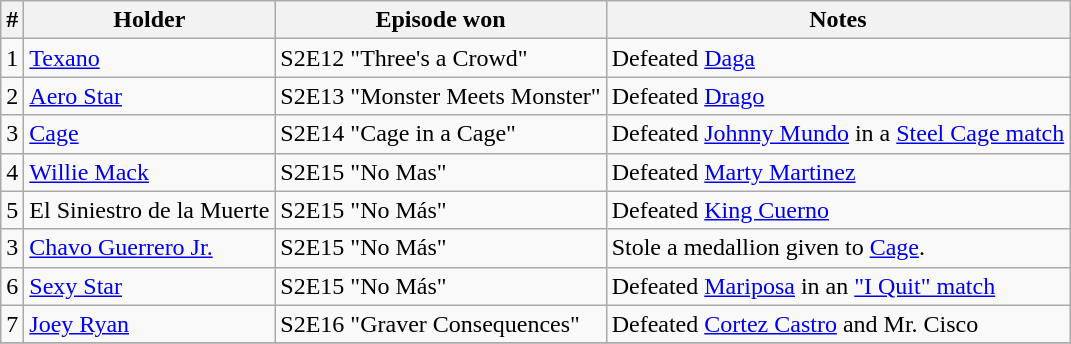<table class="wikitable">
<tr>
<th>#</th>
<th>Holder</th>
<th>Episode won</th>
<th>Notes</th>
</tr>
<tr>
<td>1</td>
<td><a href='#'>Texano</a></td>
<td>S2E12 "Three's a Crowd"</td>
<td>Defeated <a href='#'>Daga</a></td>
</tr>
<tr>
<td>2</td>
<td><a href='#'>Aero Star</a></td>
<td>S2E13 "Monster Meets Monster"</td>
<td>Defeated <a href='#'>Drago</a></td>
</tr>
<tr>
<td>3</td>
<td><a href='#'>Cage</a></td>
<td>S2E14 "Cage in a Cage"</td>
<td>Defeated <a href='#'>Johnny Mundo</a> in a <a href='#'>Steel Cage match</a></td>
</tr>
<tr>
<td>4</td>
<td><a href='#'>Willie Mack</a></td>
<td>S2E15 "No Mas"</td>
<td>Defeated <a href='#'>Marty Martinez</a></td>
</tr>
<tr>
<td>5</td>
<td>El Siniestro de la Muerte</td>
<td>S2E15 "No Más"</td>
<td>Defeated <a href='#'>King Cuerno</a></td>
</tr>
<tr>
<td>3</td>
<td><a href='#'>Chavo Guerrero Jr.</a></td>
<td>S2E15 "No Más"</td>
<td>Stole a medallion given to <a href='#'>Cage</a>.</td>
</tr>
<tr>
<td>6</td>
<td><a href='#'>Sexy Star</a></td>
<td>S2E15 "No Más"</td>
<td>Defeated <a href='#'>Mariposa</a> in an <a href='#'>"I Quit" match</a></td>
</tr>
<tr>
<td>7</td>
<td><a href='#'>Joey Ryan</a></td>
<td>S2E16 "Graver Consequences"</td>
<td>Defeated <a href='#'>Cortez Castro</a> and Mr. Cisco</td>
</tr>
<tr>
</tr>
</table>
